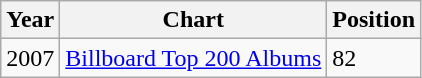<table class="wikitable">
<tr>
<th align="left">Year</th>
<th align="left">Chart</th>
<th align="left">Position</th>
</tr>
<tr>
<td align="left">2007</td>
<td align="left"><a href='#'>Billboard Top 200 Albums</a></td>
<td align="left">82</td>
</tr>
</table>
